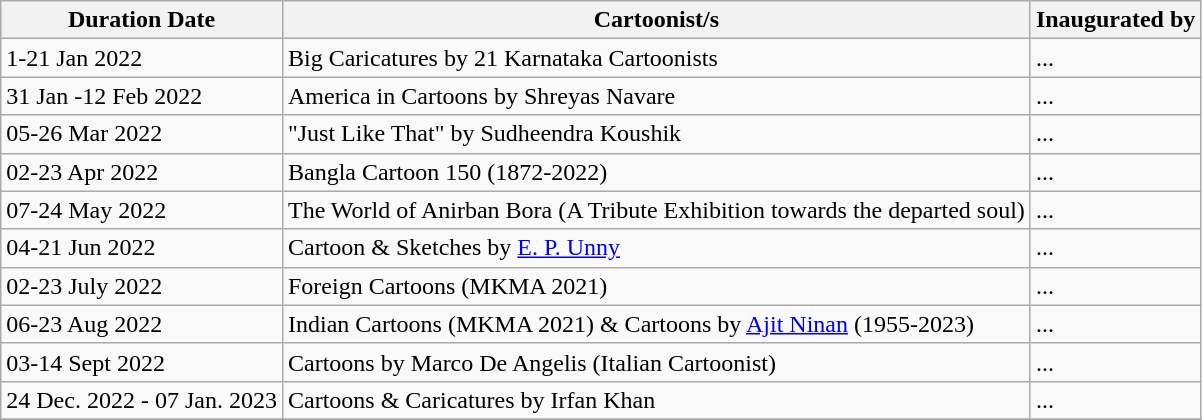<table class="wikitable sortable">
<tr>
<th>Duration Date</th>
<th>Cartoonist/s</th>
<th>Inaugurated by</th>
</tr>
<tr>
<td>1-21 Jan 2022</td>
<td>Big Caricatures by 21 Karnataka Cartoonists </td>
<td>...</td>
</tr>
<tr>
<td>31 Jan -12 Feb 2022</td>
<td>America in Cartoons by Shreyas Navare</td>
<td>...</td>
</tr>
<tr>
<td>05-26 Mar 2022</td>
<td>"Just Like That" by Sudheendra Koushik </td>
<td>...</td>
</tr>
<tr>
<td>02-23 Apr 2022</td>
<td>Bangla Cartoon 150 (1872-2022) </td>
<td>...</td>
</tr>
<tr>
<td>07-24 May 2022</td>
<td>The World of Anirban Bora (A Tribute Exhibition towards the departed soul) </td>
<td>...</td>
</tr>
<tr>
<td>04-21 Jun 2022</td>
<td>Cartoon & Sketches by <a href='#'>E. P. Unny</a></td>
<td>...</td>
</tr>
<tr>
<td>02-23 July 2022</td>
<td>Foreign Cartoons (MKMA 2021)</td>
<td>...</td>
</tr>
<tr>
<td>06-23 Aug 2022</td>
<td>Indian Cartoons (MKMA 2021) & Cartoons by <a href='#'>Ajit Ninan</a> (1955-2023) </td>
<td>...</td>
</tr>
<tr>
<td>03-14 Sept 2022</td>
<td>Cartoons by Marco De Angelis (Italian Cartoonist)</td>
<td>...</td>
</tr>
<tr>
<td>24 Dec. 2022 - 07 Jan. 2023</td>
<td>Cartoons & Caricatures by Irfan Khan</td>
<td>...</td>
</tr>
<tr>
</tr>
</table>
